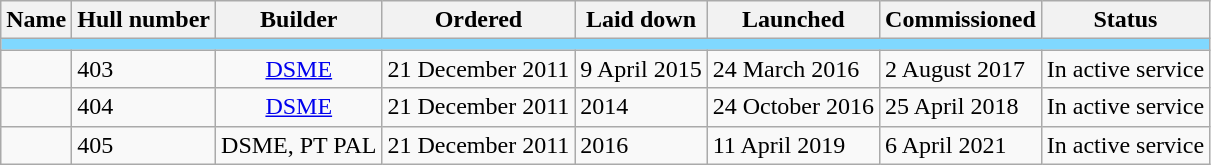<table class="wikitable">
<tr>
<th>Name</th>
<th>Hull number</th>
<th>Builder</th>
<th>Ordered</th>
<th>Laid down</th>
<th>Launched</th>
<th>Commissioned</th>
<th>Status</th>
</tr>
<tr>
<td colspan=8 style="background: #80D8FF;"></td>
</tr>
<tr>
<td></td>
<td>403</td>
<td align=center><a href='#'>DSME</a></td>
<td>21 December 2011</td>
<td>9 April 2015</td>
<td>24 March 2016</td>
<td>2 August 2017</td>
<td>In active service</td>
</tr>
<tr>
<td></td>
<td>404</td>
<td align=center><a href='#'>DSME</a></td>
<td>21 December 2011</td>
<td>2014</td>
<td>24 October 2016</td>
<td>25 April 2018</td>
<td>In active service</td>
</tr>
<tr>
<td></td>
<td>405</td>
<td align=center>DSME, PT PAL</td>
<td>21 December 2011</td>
<td>2016</td>
<td>11 April 2019</td>
<td>6 April 2021</td>
<td>In active service</td>
</tr>
</table>
